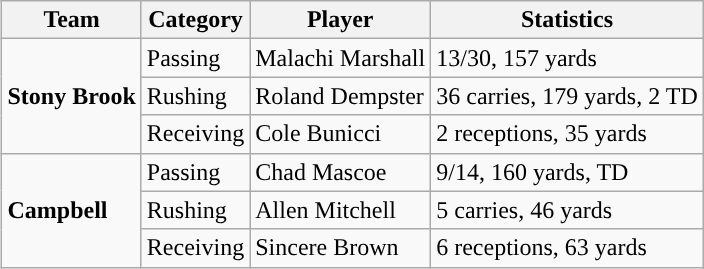<table class="wikitable" style="float: right;">
<tr>
<th>Team</th>
<th>Category</th>
<th>Player</th>
<th>Statistics</th>
</tr>
<tr>
<td rowspan=3><strong>Stony Brook</strong></td>
<td>Passing</td>
<td>Malachi Marshall</td>
<td>13/30, 157 yards</td>
</tr>
<tr>
<td>Rushing</td>
<td>Roland Dempster</td>
<td>36 carries, 179 yards, 2 TD</td>
</tr>
<tr>
<td>Receiving</td>
<td>Cole Bunicci</td>
<td>2 receptions, 35 yards</td>
</tr>
<tr>
<td rowspan=3><strong>Campbell</strong></td>
<td>Passing</td>
<td>Chad Mascoe</td>
<td>9/14, 160 yards, TD</td>
</tr>
<tr>
<td>Rushing</td>
<td>Allen Mitchell</td>
<td>5 carries, 46 yards</td>
</tr>
<tr>
<td>Receiving</td>
<td>Sincere Brown</td>
<td>6 receptions, 63 yards</td>
</tr>
</table>
